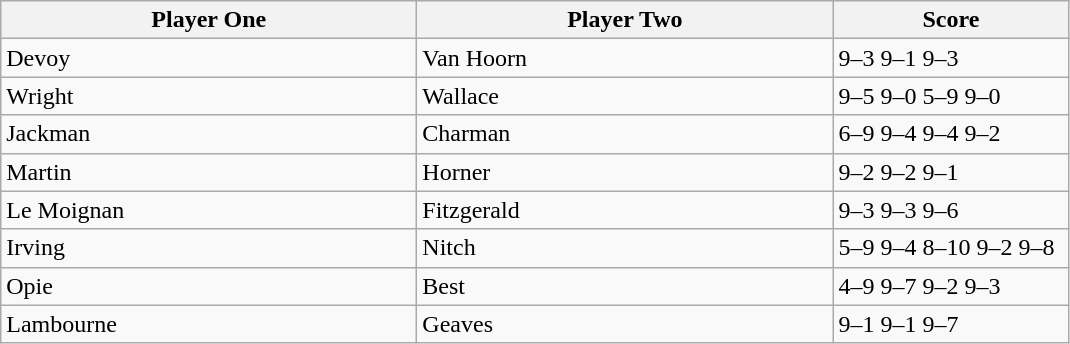<table class="wikitable">
<tr>
<th width=270>Player One</th>
<th width=270>Player Two</th>
<th width=150>Score</th>
</tr>
<tr>
<td> Devoy</td>
<td> Van Hoorn</td>
<td>9–3 9–1 9–3</td>
</tr>
<tr>
<td> Wright</td>
<td> Wallace</td>
<td>9–5 9–0 5–9 9–0</td>
</tr>
<tr>
<td> Jackman</td>
<td> Charman</td>
<td>6–9 9–4 9–4 9–2</td>
</tr>
<tr>
<td> Martin</td>
<td> Horner</td>
<td>9–2 9–2 9–1</td>
</tr>
<tr>
<td> Le Moignan</td>
<td> Fitzgerald</td>
<td>9–3 9–3 9–6</td>
</tr>
<tr>
<td> Irving</td>
<td> Nitch</td>
<td>5–9 9–4 8–10 9–2 9–8</td>
</tr>
<tr>
<td> Opie</td>
<td> Best</td>
<td>4–9 9–7 9–2 9–3</td>
</tr>
<tr>
<td> Lambourne</td>
<td> Geaves</td>
<td>9–1 9–1 9–7</td>
</tr>
</table>
